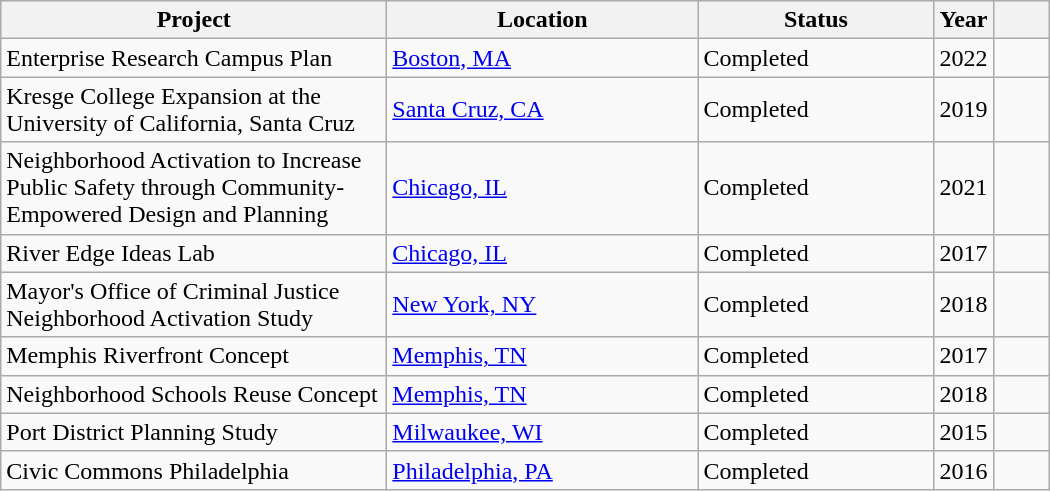<table class="wikitable sortable">
<tr>
<th width="250">Project</th>
<th width="200">Location</th>
<th width="150">Status</th>
<th align="center" width="30">Year</th>
<th width="30"></th>
</tr>
<tr>
<td>Enterprise Research Campus Plan</td>
<td align="left"> <a href='#'>Boston, MA</a></td>
<td>Completed</td>
<td>2022</td>
<td></td>
</tr>
<tr>
<td>Kresge College Expansion at the University of California, Santa Cruz</td>
<td align="left"> <a href='#'>Santa Cruz, CA</a></td>
<td>Completed</td>
<td>2019</td>
<td></td>
</tr>
<tr>
<td>Neighborhood Activation to Increase Public Safety through Community-Empowered Design and Planning</td>
<td align="left"> <a href='#'>Chicago, IL</a></td>
<td>Completed</td>
<td>2021</td>
<td></td>
</tr>
<tr>
<td>River Edge Ideas Lab</td>
<td align="left"> <a href='#'>Chicago, IL</a></td>
<td>Completed</td>
<td>2017</td>
<td></td>
</tr>
<tr>
<td>Mayor's Office of Criminal Justice Neighborhood Activation Study</td>
<td align="left"> <a href='#'>New York, NY</a></td>
<td>Completed</td>
<td>2018</td>
<td></td>
</tr>
<tr>
<td>Memphis Riverfront Concept</td>
<td align="left"> <a href='#'>Memphis, TN</a></td>
<td>Completed</td>
<td>2017</td>
<td></td>
</tr>
<tr>
<td>Neighborhood Schools Reuse Concept</td>
<td align="left"> <a href='#'>Memphis, TN</a></td>
<td>Completed</td>
<td>2018</td>
<td></td>
</tr>
<tr>
<td>Port District Planning Study</td>
<td align="left"> <a href='#'>Milwaukee, WI</a></td>
<td>Completed</td>
<td>2015</td>
<td></td>
</tr>
<tr>
<td>Civic Commons Philadelphia</td>
<td align="left"> <a href='#'>Philadelphia, PA</a></td>
<td>Completed</td>
<td>2016</td>
<td></td>
</tr>
</table>
